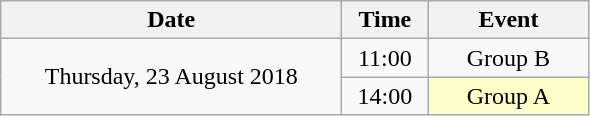<table class="wikitable" style="text-align:center;">
<tr>
<th width="220">Date</th>
<th width="50">Time</th>
<th width="100">Event</th>
</tr>
<tr>
<td rowspan="2">Thursday, 23 August 2018</td>
<td>11:00</td>
<td>Group B</td>
</tr>
<tr>
<td>14:00</td>
<td bgcolor="#ffffcc">Group A</td>
</tr>
</table>
